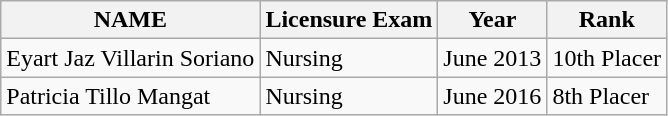<table class="wikitable">
<tr>
<th>NAME</th>
<th>Licensure Exam</th>
<th>Year</th>
<th>Rank</th>
</tr>
<tr>
<td>Eyart Jaz Villarin Soriano</td>
<td>Nursing</td>
<td>June 2013</td>
<td>10th Placer</td>
</tr>
<tr>
<td>Patricia Tillo Mangat</td>
<td>Nursing</td>
<td>June 2016</td>
<td>8th Placer</td>
</tr>
</table>
